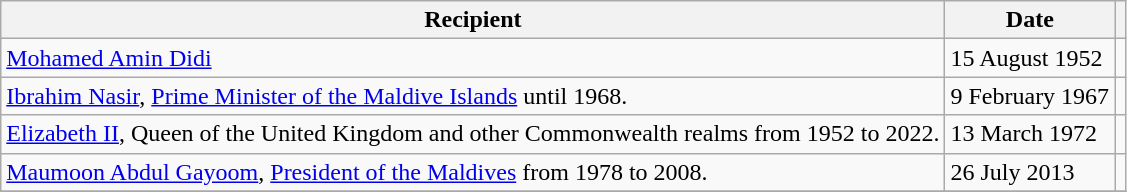<table class="wikitable">
<tr>
<th>Recipient</th>
<th>Date</th>
<th></th>
</tr>
<tr>
<td><a href='#'>Mohamed Amin Didi</a></td>
<td>15 August 1952</td>
<td></td>
</tr>
<tr>
<td><a href='#'>Ibrahim Nasir</a>, <a href='#'>Prime Minister of the Maldive Islands</a> until 1968.</td>
<td>9 February 1967</td>
<td></td>
</tr>
<tr>
<td><a href='#'>Elizabeth II</a>, Queen of the United Kingdom and other Commonwealth realms from 1952 to 2022.</td>
<td>13 March 1972</td>
<td></td>
</tr>
<tr>
<td><a href='#'>Maumoon Abdul Gayoom</a>, <a href='#'>President of the Maldives</a> from 1978 to 2008.</td>
<td>26 July 2013</td>
<td></td>
</tr>
<tr>
</tr>
</table>
